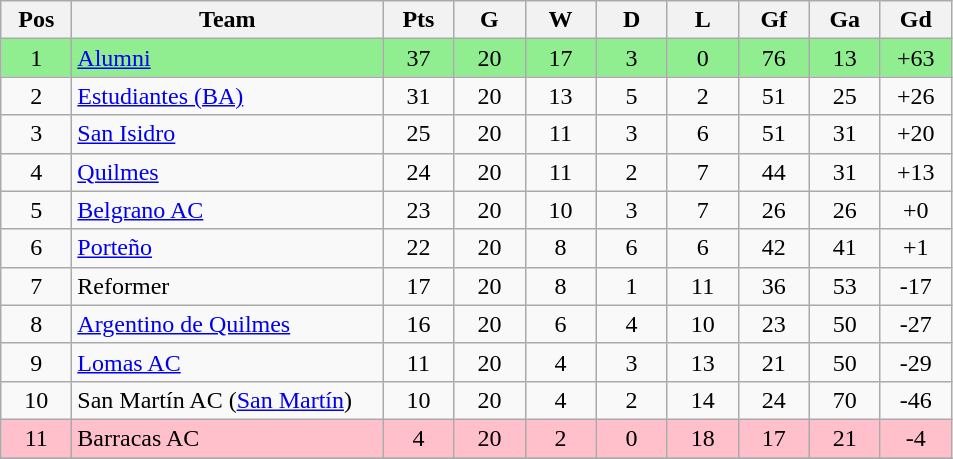<table class="wikitable" style="text-align:center">
<tr>
<th width=40px>Pos</th>
<th width=200px>Team</th>
<th width=40px>Pts</th>
<th width=40px>G</th>
<th width=40px>W</th>
<th width=40px>D</th>
<th width=40px>L</th>
<th width=40px>Gf</th>
<th width=40px>Ga</th>
<th width=40px>Gd</th>
</tr>
<tr align=center bgcolor="lightgreen">
<td>1</td>
<td align=left><a href='#'>Alumni</a></td>
<td>37</td>
<td>20</td>
<td>17</td>
<td>3</td>
<td>0</td>
<td>76</td>
<td>13</td>
<td>+63</td>
</tr>
<tr>
<td>2</td>
<td align=left><a href='#'>Estudiantes (BA)</a></td>
<td>31</td>
<td>20</td>
<td>13</td>
<td>5</td>
<td>2</td>
<td>51</td>
<td>25</td>
<td>+26</td>
</tr>
<tr>
<td>3</td>
<td align=left><a href='#'>San Isidro</a></td>
<td>25</td>
<td>20</td>
<td>11</td>
<td>3</td>
<td>6</td>
<td>51</td>
<td>31</td>
<td>+20</td>
</tr>
<tr>
<td>4</td>
<td align=left><a href='#'>Quilmes</a></td>
<td>24</td>
<td>20</td>
<td>11</td>
<td>2</td>
<td>7</td>
<td>44</td>
<td>31</td>
<td>+13</td>
</tr>
<tr>
<td>5</td>
<td align=left><a href='#'>Belgrano AC</a></td>
<td>23</td>
<td>20</td>
<td>10</td>
<td>3</td>
<td>7</td>
<td>26</td>
<td>26</td>
<td>+0</td>
</tr>
<tr>
<td>6</td>
<td align=left><a href='#'>Porteño</a></td>
<td>22</td>
<td>20</td>
<td>8</td>
<td>6</td>
<td>6</td>
<td>42</td>
<td>41</td>
<td>+1</td>
</tr>
<tr>
<td>7</td>
<td align=left>Reformer</td>
<td>17</td>
<td>20</td>
<td>8</td>
<td>1</td>
<td>11</td>
<td>36</td>
<td>53</td>
<td>-17</td>
</tr>
<tr>
<td>8</td>
<td align=left><a href='#'>Argentino de Quilmes</a></td>
<td>16</td>
<td>20</td>
<td>6</td>
<td>4</td>
<td>10</td>
<td>23</td>
<td>50</td>
<td>-27</td>
</tr>
<tr>
<td>9</td>
<td align=left><a href='#'>Lomas AC</a></td>
<td>11</td>
<td>20</td>
<td>4</td>
<td>3</td>
<td>13</td>
<td>21</td>
<td>50</td>
<td>-29</td>
</tr>
<tr>
<td>10</td>
<td align=left>San Martín AC (<a href='#'>San Martín</a>)</td>
<td>10</td>
<td>20</td>
<td>4</td>
<td>2</td>
<td>14</td>
<td>24</td>
<td>70</td>
<td>-46</td>
</tr>
<tr bgcolor="pink">
<td>11</td>
<td align=left>Barracas AC </td>
<td>4</td>
<td>20</td>
<td>2</td>
<td>0</td>
<td>18</td>
<td>17</td>
<td>21</td>
<td>-4</td>
</tr>
<tr>
</tr>
</table>
